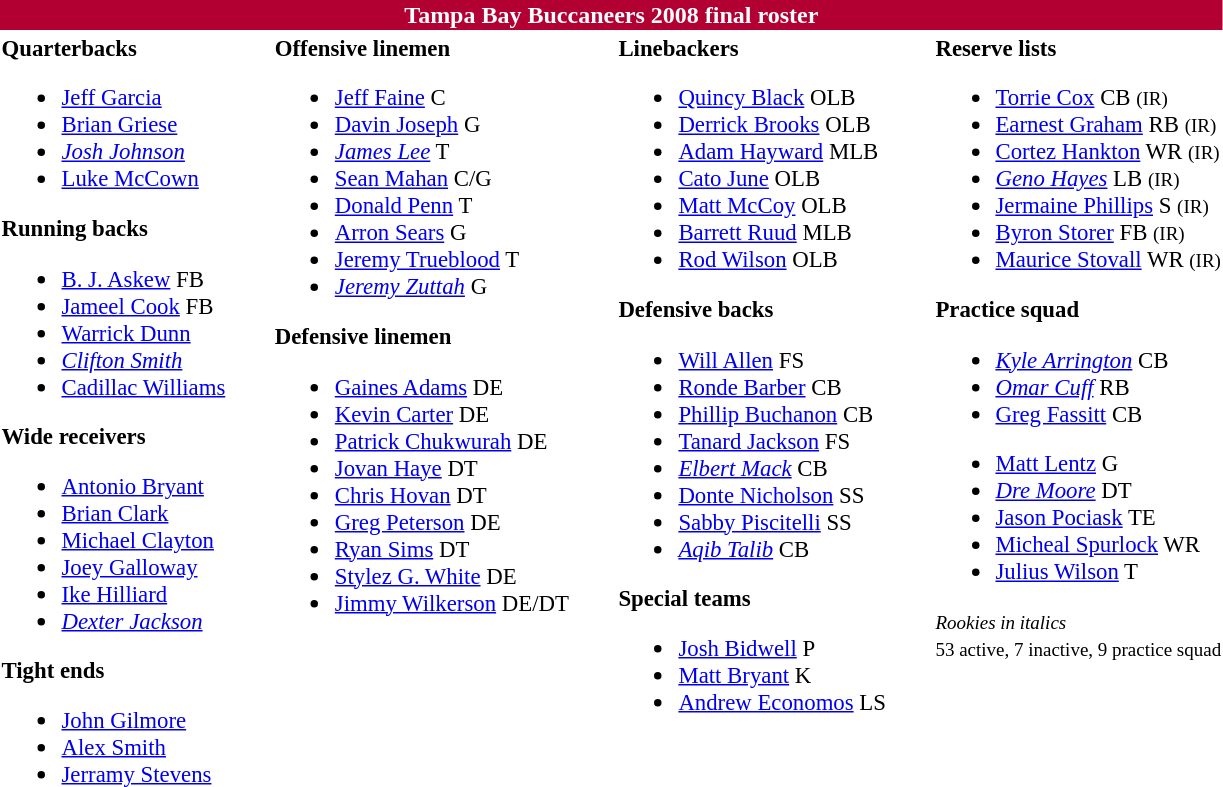<table class="toccolours" style="text-align: left">
<tr>
<th colspan="9" style="background-color: #b20032; color: white; text-align: center;">Tampa Bay Buccaneers 2008 final roster</th>
</tr>
<tr>
<td style="font-size: 95%;" valign="top"><strong>Quarterbacks</strong><br><ul><li> <a href='#'>Jeff Garcia</a></li><li> <a href='#'>Brian Griese</a></li><li> <em><a href='#'>Josh Johnson</a></em></li><li> <a href='#'>Luke McCown</a></li></ul><strong>Running backs</strong><ul><li> <a href='#'>B. J. Askew</a> FB</li><li> <a href='#'>Jameel Cook</a> FB</li><li> <a href='#'>Warrick Dunn</a></li><li> <em><a href='#'>Clifton Smith</a></em></li><li> <a href='#'>Cadillac Williams</a></li></ul><strong>Wide receivers</strong><ul><li> <a href='#'>Antonio Bryant</a></li><li> <a href='#'>Brian Clark</a></li><li> <a href='#'>Michael Clayton</a></li><li> <a href='#'>Joey Galloway</a></li><li> <a href='#'>Ike Hilliard</a></li><li> <em><a href='#'>Dexter Jackson</a></em></li></ul><strong>Tight ends</strong><ul><li> <a href='#'>John Gilmore</a></li><li> <a href='#'>Alex Smith</a></li><li> <a href='#'>Jerramy Stevens</a></li></ul></td>
<td style="width: 25px;"></td>
<td style="font-size: 95%;" valign="top"><strong>Offensive linemen</strong><br><ul><li> <a href='#'>Jeff Faine</a> C</li><li> <a href='#'>Davin Joseph</a> G</li><li> <em><a href='#'>James Lee</a></em> T</li><li> <a href='#'>Sean Mahan</a> C/G</li><li> <a href='#'>Donald Penn</a> T</li><li> <a href='#'>Arron Sears</a> G</li><li> <a href='#'>Jeremy Trueblood</a> T</li><li> <em><a href='#'>Jeremy Zuttah</a></em> G</li></ul><strong>Defensive linemen</strong><ul><li> <a href='#'>Gaines Adams</a> DE</li><li> <a href='#'>Kevin Carter</a> DE</li><li> <a href='#'>Patrick Chukwurah</a> DE</li><li> <a href='#'>Jovan Haye</a> DT</li><li> <a href='#'>Chris Hovan</a> DT</li><li> <a href='#'>Greg Peterson</a> DE</li><li> <a href='#'>Ryan Sims</a> DT</li><li> <a href='#'>Stylez G. White</a> DE</li><li> <a href='#'>Jimmy Wilkerson</a> DE/DT</li></ul></td>
<td style="width: 25px;"></td>
<td style="font-size: 95%;" valign="top"><strong>Linebackers</strong><br><ul><li> <a href='#'>Quincy Black</a> OLB</li><li> <a href='#'>Derrick Brooks</a> OLB</li><li> <a href='#'>Adam Hayward</a> MLB</li><li> <a href='#'>Cato June</a> OLB</li><li> <a href='#'>Matt McCoy</a> OLB</li><li> <a href='#'>Barrett Ruud</a> MLB</li><li> <a href='#'>Rod Wilson</a> OLB</li></ul><strong>Defensive backs</strong><ul><li> <a href='#'>Will Allen</a> FS</li><li> <a href='#'>Ronde Barber</a> CB</li><li> <a href='#'>Phillip Buchanon</a> CB</li><li> <a href='#'>Tanard Jackson</a> FS</li><li> <em><a href='#'>Elbert Mack</a></em> CB</li><li> <a href='#'>Donte Nicholson</a> SS</li><li> <a href='#'>Sabby Piscitelli</a> SS</li><li> <em><a href='#'>Aqib Talib</a></em> CB</li></ul><strong>Special teams</strong><ul><li> <a href='#'>Josh Bidwell</a> P</li><li> <a href='#'>Matt Bryant</a> K</li><li> <a href='#'>Andrew Economos</a> LS</li></ul></td>
<td style="width: 25px;"></td>
<td style="font-size: 95%;" valign="top"><strong>Reserve lists</strong><br><ul><li> <a href='#'>Torrie Cox</a> CB <small>(IR)</small> </li><li> <a href='#'>Earnest Graham</a> RB <small>(IR)</small> </li><li> <a href='#'>Cortez Hankton</a> WR <small>(IR)</small> </li><li> <em><a href='#'>Geno Hayes</a></em> LB <small>(IR)</small> </li><li> <a href='#'>Jermaine Phillips</a> S <small>(IR)</small> </li><li> <a href='#'>Byron Storer</a> FB <small>(IR)</small> </li><li> <a href='#'>Maurice Stovall</a> WR <small>(IR)</small> </li></ul><strong>Practice squad</strong><ul><li> <em><a href='#'>Kyle Arrington</a></em> CB</li><li> <em><a href='#'>Omar Cuff</a></em> RB</li><li> <a href='#'>Greg Fassitt</a> CB</li></ul><ul><li> <a href='#'>Matt Lentz</a> G</li><li> <em><a href='#'>Dre Moore</a></em> DT</li><li> <a href='#'>Jason Pociask</a> TE</li><li> <a href='#'>Micheal Spurlock</a> WR</li><li> <a href='#'>Julius Wilson</a> T</li></ul><small><em>Rookies in italics</em></small><br>
<small>53 active, 7 inactive, 9 practice squad </small></td>
</tr>
<tr>
</tr>
</table>
